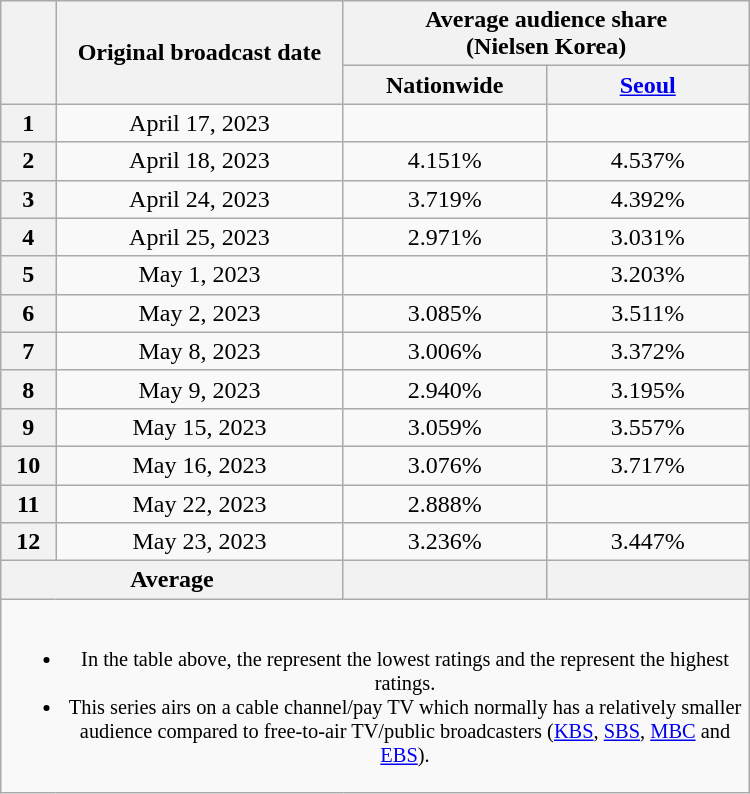<table class="wikitable" style="margin-left:auto; margin-right:auto; width:500px; text-align:center">
<tr>
<th scope="col" rowspan="2"></th>
<th scope="col" rowspan="2">Original broadcast date</th>
<th scope="col" colspan="2">Average audience share<br>(Nielsen Korea)</th>
</tr>
<tr>
<th scope="col" style="width:8em">Nationwide</th>
<th scope="col" style="width:8em"><a href='#'>Seoul</a></th>
</tr>
<tr>
<th scope="row">1</th>
<td>April 17, 2023</td>
<td><strong></strong> </td>
<td><strong></strong> </td>
</tr>
<tr>
<th scope="row">2</th>
<td>April 18, 2023</td>
<td>4.151% </td>
<td>4.537% </td>
</tr>
<tr>
<th scope="row">3</th>
<td>April 24, 2023</td>
<td>3.719% </td>
<td>4.392% </td>
</tr>
<tr>
<th scope="row">4</th>
<td>April 25, 2023</td>
<td>2.971% </td>
<td>3.031% </td>
</tr>
<tr>
<th scope="row">5</th>
<td>May 1, 2023</td>
<td><strong></strong> </td>
<td>3.203% </td>
</tr>
<tr>
<th scope="row">6</th>
<td>May 2, 2023</td>
<td>3.085% </td>
<td>3.511% </td>
</tr>
<tr>
<th scope="row">7</th>
<td>May 8, 2023</td>
<td>3.006% </td>
<td>3.372% </td>
</tr>
<tr>
<th scope="row">8</th>
<td>May 9, 2023</td>
<td>2.940% </td>
<td>3.195% </td>
</tr>
<tr>
<th scope="row">9</th>
<td>May 15, 2023</td>
<td>3.059% </td>
<td>3.557% </td>
</tr>
<tr>
<th scope="row">10</th>
<td>May 16, 2023</td>
<td>3.076% </td>
<td>3.717% </td>
</tr>
<tr>
<th scope="row">11</th>
<td>May 22, 2023</td>
<td>2.888% </td>
<td><strong></strong> </td>
</tr>
<tr>
<th scope="row">12</th>
<td>May 23, 2023</td>
<td>3.236% </td>
<td>3.447% </td>
</tr>
<tr>
<th colspan="2">Average</th>
<th></th>
<th></th>
</tr>
<tr>
<td colspan="4" style="font-size:85%"><br><ul><li>In the table above, the <strong></strong> represent the lowest ratings and the <strong></strong> represent the highest ratings.</li><li>This series airs on a cable channel/pay TV which normally has a relatively smaller audience compared to free-to-air TV/public broadcasters (<a href='#'>KBS</a>, <a href='#'>SBS</a>, <a href='#'>MBC</a> and <a href='#'>EBS</a>).</li></ul></td>
</tr>
</table>
